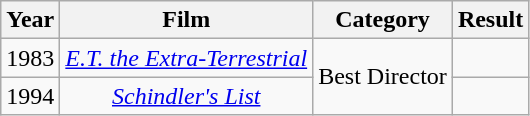<table class="wikitable">
<tr>
<th>Year</th>
<th>Film</th>
<th>Category</th>
<th>Result</th>
</tr>
<tr>
<td style="text-align:center;">1983</td>
<td style="text-align:center;"><em><a href='#'>E.T. the Extra-Terrestrial</a></em></td>
<td style="text-align:center;" rowspan="2">Best Director</td>
<td></td>
</tr>
<tr>
<td style="text-align:center;">1994</td>
<td style="text-align:center;"><em><a href='#'>Schindler's List</a></em></td>
<td></td>
</tr>
</table>
